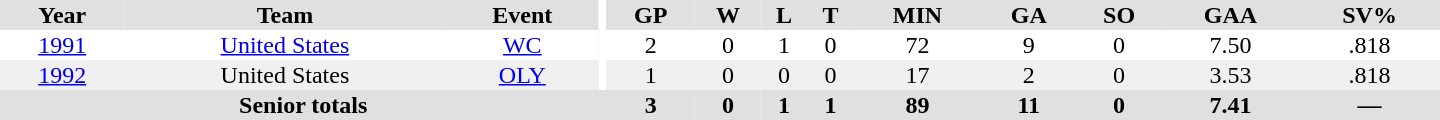<table border="0" cellpadding="1" cellspacing="0" ID="Table3" style="text-align:center; width:60em">
<tr ALIGN="center" bgcolor="#e0e0e0">
<th>Year</th>
<th>Team</th>
<th>Event</th>
<th rowspan="99" bgcolor="#ffffff"></th>
<th>GP</th>
<th>W</th>
<th>L</th>
<th>T</th>
<th>MIN</th>
<th>GA</th>
<th>SO</th>
<th>GAA</th>
<th>SV%</th>
</tr>
<tr>
<td><a href='#'>1991</a></td>
<td><a href='#'>United States</a></td>
<td><a href='#'>WC</a></td>
<td>2</td>
<td>0</td>
<td>1</td>
<td>0</td>
<td>72</td>
<td>9</td>
<td>0</td>
<td>7.50</td>
<td>.818</td>
</tr>
<tr bgcolor="#f0f0f0">
<td><a href='#'>1992</a></td>
<td>United States</td>
<td><a href='#'>OLY</a></td>
<td>1</td>
<td>0</td>
<td>0</td>
<td>0</td>
<td>17</td>
<td>2</td>
<td>0</td>
<td>3.53</td>
<td>.818</td>
</tr>
<tr bgcolor="#e0e0e0">
<th colspan=4>Senior totals</th>
<th>3</th>
<th>0</th>
<th>1</th>
<th>1</th>
<th>89</th>
<th>11</th>
<th>0</th>
<th>7.41</th>
<th>—</th>
</tr>
</table>
